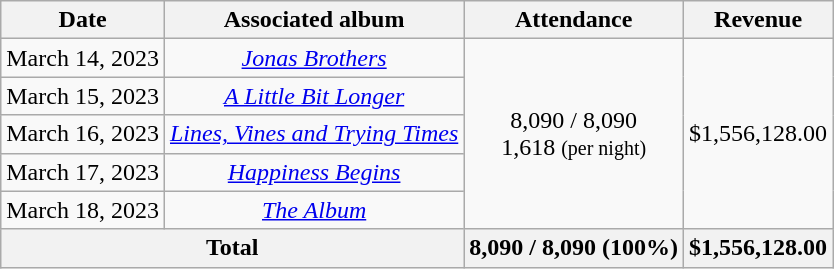<table class="wikitable" style="text-align:center;">
<tr>
<th scope="col">Date</th>
<th scope="col">Associated album</th>
<th scope="col">Attendance</th>
<th scope="col">Revenue</th>
</tr>
<tr>
<td>March 14, 2023</td>
<td><em><a href='#'>Jonas Brothers</a></em></td>
<td rowspan="5">8,090 / 8,090<br>1,618 <small>(per night)</small></td>
<td rowspan="5">$1,556,128.00</td>
</tr>
<tr>
<td>March 15, 2023</td>
<td><em><a href='#'>A Little Bit Longer</a></em></td>
</tr>
<tr>
<td>March 16, 2023</td>
<td><em><a href='#'>Lines, Vines and Trying Times</a></em></td>
</tr>
<tr>
<td>March 17, 2023</td>
<td><em><a href='#'>Happiness Begins</a></em></td>
</tr>
<tr>
<td>March 18, 2023</td>
<td><em><a href='#'>The Album</a></em></td>
</tr>
<tr>
<th colspan="2">Total</th>
<th><strong>8,090</strong> / 8,090 (100%)</th>
<th>$1,556,128.00</th>
</tr>
</table>
